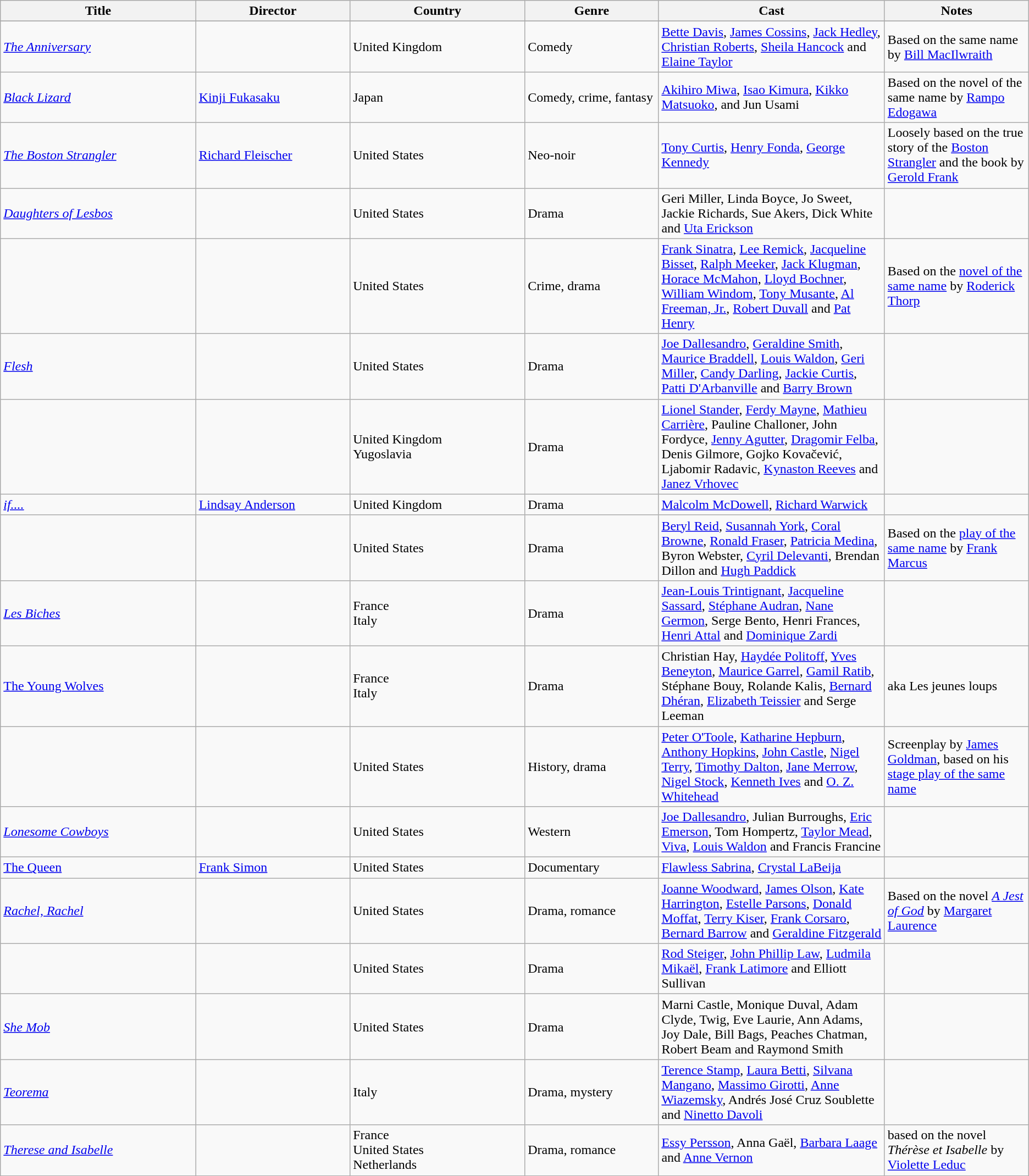<table class="wikitable sortable">
<tr>
<th width="19%">Title</th>
<th width="15%">Director</th>
<th width="17%">Country</th>
<th width="13%">Genre</th>
<th width="22%">Cast</th>
<th width="36%">Notes</th>
</tr>
<tr valign="top">
</tr>
<tr>
<td><em><a href='#'>The Anniversary</a></em></td>
<td></td>
<td>United Kingdom</td>
<td>Comedy</td>
<td><a href='#'>Bette Davis</a>, <a href='#'>James Cossins</a>, <a href='#'>Jack Hedley</a>, <a href='#'>Christian Roberts</a>, <a href='#'>Sheila Hancock</a> and <a href='#'>Elaine Taylor</a></td>
<td>Based on the same name by <a href='#'>Bill MacIlwraith</a></td>
</tr>
<tr>
<td><em><a href='#'>Black Lizard</a></em></td>
<td><a href='#'>Kinji Fukasaku</a></td>
<td>Japan</td>
<td>Comedy, crime, fantasy</td>
<td><a href='#'>Akihiro Miwa</a>, <a href='#'>Isao Kimura</a>, <a href='#'>Kikko Matsuoko</a>, and Jun Usami</td>
<td>Based on the novel of the same name by <a href='#'>Rampo Edogawa</a></td>
</tr>
<tr>
<td><em><a href='#'>The Boston Strangler</a></em></td>
<td><a href='#'>Richard Fleischer</a></td>
<td>United States</td>
<td>Neo-noir</td>
<td><a href='#'>Tony Curtis</a>, <a href='#'>Henry Fonda</a>, <a href='#'>George Kennedy</a></td>
<td>Loosely based on the true story of the <a href='#'>Boston Strangler</a> and the book by <a href='#'>Gerold Frank</a></td>
</tr>
<tr>
<td><em><a href='#'>Daughters of Lesbos</a></em></td>
<td></td>
<td>United States</td>
<td>Drama</td>
<td>Geri Miller, Linda Boyce, Jo Sweet, Jackie Richards, Sue Akers, Dick White and <a href='#'>Uta Erickson</a></td>
<td></td>
</tr>
<tr>
<td></td>
<td></td>
<td>United States</td>
<td>Crime, drama</td>
<td><a href='#'>Frank Sinatra</a>, <a href='#'>Lee Remick</a>, <a href='#'>Jacqueline Bisset</a>, <a href='#'>Ralph Meeker</a>, <a href='#'>Jack Klugman</a>, <a href='#'>Horace McMahon</a>, <a href='#'>Lloyd Bochner</a>, <a href='#'>William Windom</a>, <a href='#'>Tony Musante</a>, <a href='#'>Al Freeman, Jr.</a>, <a href='#'>Robert Duvall</a> and <a href='#'>Pat Henry</a></td>
<td>Based on the <a href='#'>novel of the same name</a> by <a href='#'>Roderick Thorp</a></td>
</tr>
<tr>
<td><em><a href='#'>Flesh</a></em></td>
<td></td>
<td>United States</td>
<td>Drama</td>
<td><a href='#'>Joe Dallesandro</a>, <a href='#'>Geraldine Smith</a>, <a href='#'>Maurice Braddell</a>, <a href='#'>Louis Waldon</a>, <a href='#'>Geri Miller</a>, <a href='#'>Candy Darling</a>, <a href='#'>Jackie Curtis</a>, <a href='#'>Patti D'Arbanville</a> and <a href='#'>Barry Brown</a></td>
<td></td>
</tr>
<tr>
<td></td>
<td></td>
<td>United Kingdom<br>Yugoslavia</td>
<td>Drama</td>
<td><a href='#'>Lionel Stander</a>, <a href='#'>Ferdy Mayne</a>, <a href='#'>Mathieu Carrière</a>, Pauline Challoner, John Fordyce, <a href='#'>Jenny Agutter</a>, <a href='#'>Dragomir Felba</a>, Denis Gilmore, Gojko Kovačević, Ljabomir Radavic, <a href='#'>Kynaston Reeves</a> and <a href='#'>Janez Vrhovec</a></td>
<td></td>
</tr>
<tr>
<td><em><a href='#'>if....</a></em></td>
<td><a href='#'>Lindsay Anderson</a></td>
<td>United Kingdom</td>
<td>Drama</td>
<td><a href='#'>Malcolm McDowell</a>, <a href='#'>Richard Warwick</a></td>
<td></td>
</tr>
<tr>
<td></td>
<td></td>
<td>United States</td>
<td>Drama</td>
<td><a href='#'>Beryl Reid</a>, <a href='#'>Susannah York</a>, <a href='#'>Coral Browne</a>, <a href='#'>Ronald Fraser</a>, <a href='#'>Patricia Medina</a>, Byron Webster, <a href='#'>Cyril Delevanti</a>,  Brendan Dillon and <a href='#'>Hugh Paddick</a></td>
<td>Based on the <a href='#'>play of the same name</a> by <a href='#'>Frank Marcus</a></td>
</tr>
<tr>
<td><em><a href='#'>Les Biches</a></em></td>
<td></td>
<td>France<br>Italy</td>
<td>Drama</td>
<td><a href='#'>Jean-Louis Trintignant</a>, <a href='#'>Jacqueline Sassard</a>, <a href='#'>Stéphane Audran</a>, <a href='#'>Nane Germon</a>, Serge Bento, Henri Frances, <a href='#'>Henri Attal</a> and <a href='#'>Dominique Zardi</a></td>
<td></td>
</tr>
<tr>
<td><a href='#'>The Young Wolves</a></td>
<td></td>
<td>France<br>Italy</td>
<td>Drama</td>
<td>Christian Hay, <a href='#'>Haydée Politoff</a>, <a href='#'>Yves Beneyton</a>, <a href='#'>Maurice Garrel</a>, <a href='#'>Gamil Ratib</a>, Stéphane Bouy, Rolande Kalis, <a href='#'>Bernard Dhéran</a>, <a href='#'>Elizabeth Teissier</a> and Serge Leeman</td>
<td>aka Les jeunes loups</td>
</tr>
<tr>
<td></td>
<td></td>
<td>United States</td>
<td>History, drama</td>
<td><a href='#'>Peter O'Toole</a>, <a href='#'>Katharine Hepburn</a>, <a href='#'>Anthony Hopkins</a>, <a href='#'>John Castle</a>, <a href='#'>Nigel Terry</a>, <a href='#'>Timothy Dalton</a>, <a href='#'>Jane Merrow</a>, <a href='#'>Nigel Stock</a>, <a href='#'>Kenneth Ives</a> and <a href='#'>O. Z. Whitehead</a></td>
<td>Screenplay by <a href='#'>James Goldman</a>, based on his <a href='#'>stage play of the same name</a></td>
</tr>
<tr>
<td><em><a href='#'>Lonesome Cowboys</a></em></td>
<td></td>
<td>United States</td>
<td>Western</td>
<td><a href='#'>Joe Dallesandro</a>, Julian Burroughs, <a href='#'>Eric Emerson</a>, Tom Hompertz, <a href='#'>Taylor Mead</a>, <a href='#'>Viva</a>, <a href='#'>Louis Waldon</a> and Francis Francine</td>
<td></td>
</tr>
<tr>
<td><a href='#'>The Queen</a></td>
<td><a href='#'>Frank Simon</a></td>
<td>United States</td>
<td>Documentary</td>
<td><a href='#'>Flawless Sabrina</a>, <a href='#'>Crystal LaBeija</a></td>
<td></td>
</tr>
<tr>
<td><em><a href='#'>Rachel, Rachel</a></em></td>
<td></td>
<td>United States</td>
<td>Drama, romance</td>
<td><a href='#'>Joanne Woodward</a>, <a href='#'>James Olson</a>, <a href='#'>Kate Harrington</a>, <a href='#'>Estelle Parsons</a>, <a href='#'>Donald Moffat</a>, <a href='#'>Terry Kiser</a>, <a href='#'>Frank Corsaro</a>, <a href='#'>Bernard Barrow</a> and <a href='#'>Geraldine Fitzgerald</a></td>
<td>Based on the novel <em><a href='#'>A Jest of God</a></em> by <a href='#'>Margaret Laurence</a></td>
</tr>
<tr>
<td></td>
<td></td>
<td>United States</td>
<td>Drama</td>
<td><a href='#'>Rod Steiger</a>, <a href='#'>John Phillip Law</a>, <a href='#'>Ludmila Mikaël</a>, <a href='#'>Frank Latimore</a> and Elliott Sullivan</td>
<td></td>
</tr>
<tr>
<td><em><a href='#'>She Mob</a></em></td>
<td></td>
<td>United States</td>
<td>Drama</td>
<td>Marni Castle, Monique Duval, Adam Clyde, Twig, Eve Laurie, Ann Adams, Joy Dale, Bill Bags, Peaches Chatman, Robert Beam and Raymond Smith</td>
<td></td>
</tr>
<tr>
<td><em><a href='#'>Teorema</a></em></td>
<td></td>
<td>Italy</td>
<td>Drama, mystery</td>
<td><a href='#'>Terence Stamp</a>, <a href='#'>Laura Betti</a>, <a href='#'>Silvana Mangano</a>, <a href='#'>Massimo Girotti</a>, <a href='#'>Anne Wiazemsky</a>, Andrés José Cruz Soublette and <a href='#'>Ninetto Davoli</a></td>
<td></td>
</tr>
<tr>
<td><em><a href='#'>Therese and Isabelle</a></em></td>
<td></td>
<td>France<br>United States<br>Netherlands</td>
<td>Drama, romance</td>
<td><a href='#'>Essy Persson</a>, Anna Gaël, <a href='#'>Barbara Laage</a> and <a href='#'>Anne Vernon</a></td>
<td>based on the novel <em>Thérèse et Isabelle</em> by <a href='#'>Violette Leduc</a></td>
</tr>
</table>
